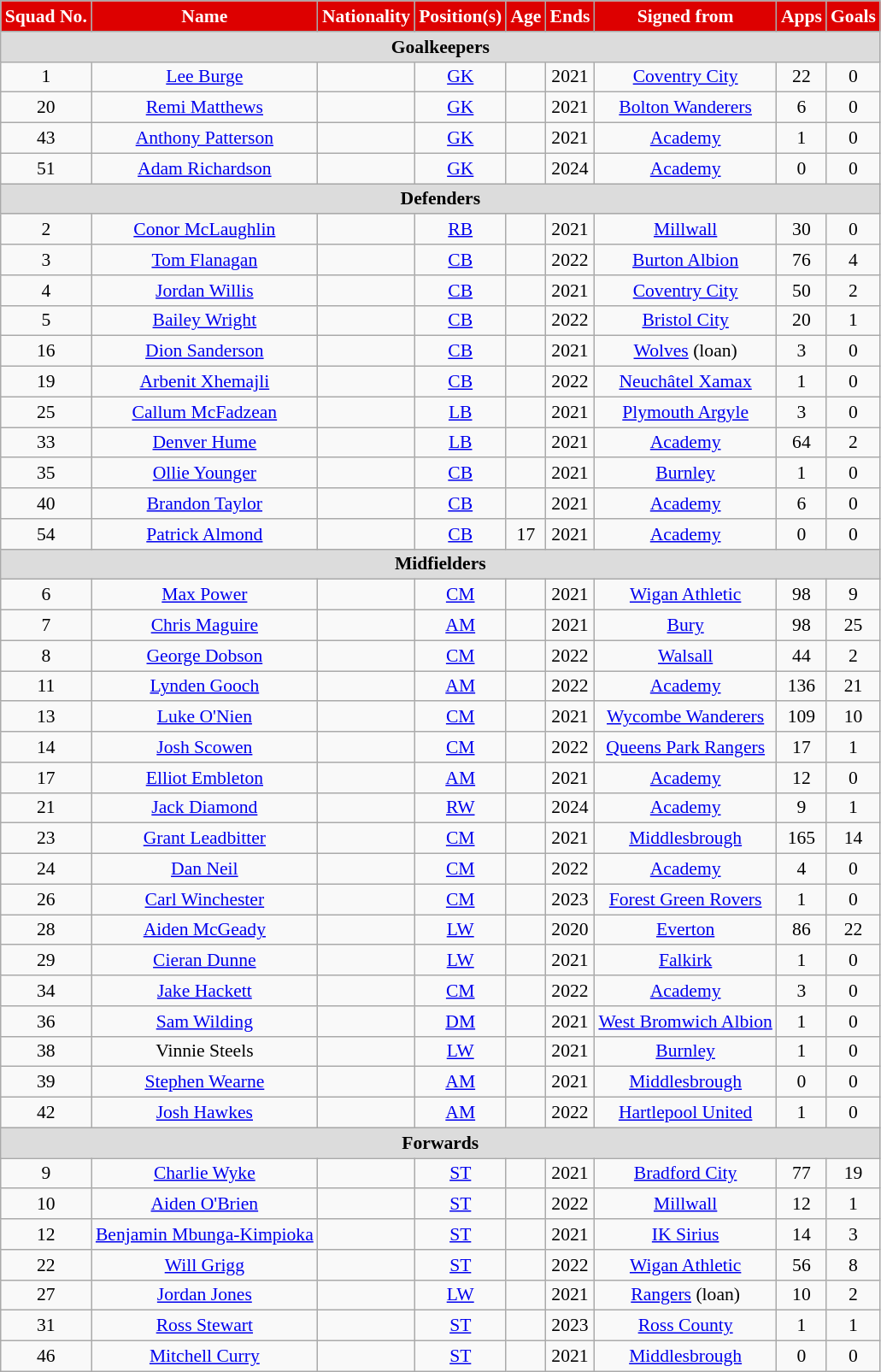<table class="wikitable" style="text-align:center; font-size:90%;">
<tr>
<th style="background:#DD0000; color:white; text-align:center;">Squad No.</th>
<th style="background:#DD0000; color:white; text-align:center;">Name</th>
<th style="background:#DD0000; color:white; text-align:center;">Nationality</th>
<th style="background:#DD0000; color:white; text-align:center;">Position(s)</th>
<th style="background:#DD0000; color:white; text-align:center;">Age</th>
<th style="background:#DD0000; color:white; text-align:center;">Ends</th>
<th style="background:#DD0000; color:white; text-align:center;">Signed from</th>
<th style="background:#DD0000; color:white; text-align:center;">Apps</th>
<th style="background:#DD0000; color:white; text-align:center;">Goals</th>
</tr>
<tr>
<th colspan="9" style="background:#dcdcdc; text-align:center;">Goalkeepers</th>
</tr>
<tr>
<td>1</td>
<td><a href='#'>Lee Burge</a></td>
<td></td>
<td><a href='#'>GK</a></td>
<td></td>
<td>2021</td>
<td> <a href='#'>Coventry City</a></td>
<td>22</td>
<td>0</td>
</tr>
<tr>
<td>20</td>
<td><a href='#'>Remi Matthews</a></td>
<td></td>
<td><a href='#'>GK</a></td>
<td></td>
<td>2021</td>
<td> <a href='#'>Bolton Wanderers</a></td>
<td>6</td>
<td>0</td>
</tr>
<tr>
<td>43</td>
<td><a href='#'>Anthony Patterson</a></td>
<td></td>
<td><a href='#'>GK</a></td>
<td></td>
<td>2021</td>
<td><a href='#'>Academy</a></td>
<td>1</td>
<td>0</td>
</tr>
<tr>
<td>51</td>
<td><a href='#'>Adam Richardson</a></td>
<td></td>
<td><a href='#'>GK</a></td>
<td></td>
<td>2024</td>
<td><a href='#'>Academy</a></td>
<td>0</td>
<td>0</td>
</tr>
<tr>
<th colspan="9" style="background:#dcdcdc; text-align:center;">Defenders</th>
</tr>
<tr>
<td>2</td>
<td><a href='#'>Conor McLaughlin</a></td>
<td></td>
<td><a href='#'>RB</a></td>
<td></td>
<td>2021</td>
<td> <a href='#'>Millwall</a></td>
<td>30</td>
<td>0</td>
</tr>
<tr>
<td>3</td>
<td><a href='#'>Tom Flanagan</a></td>
<td></td>
<td><a href='#'>CB</a></td>
<td></td>
<td>2022</td>
<td> <a href='#'>Burton Albion</a></td>
<td>76</td>
<td>4</td>
</tr>
<tr>
<td>4</td>
<td><a href='#'>Jordan Willis</a></td>
<td></td>
<td><a href='#'>CB</a></td>
<td></td>
<td>2021</td>
<td> <a href='#'>Coventry City</a></td>
<td>50</td>
<td>2</td>
</tr>
<tr>
<td>5</td>
<td><a href='#'>Bailey Wright</a></td>
<td></td>
<td><a href='#'>CB</a></td>
<td></td>
<td>2022</td>
<td> <a href='#'>Bristol City</a></td>
<td>20</td>
<td>1</td>
</tr>
<tr>
<td>16</td>
<td><a href='#'>Dion Sanderson</a></td>
<td></td>
<td><a href='#'>CB</a></td>
<td></td>
<td>2021</td>
<td> <a href='#'>Wolves</a> (loan)</td>
<td>3</td>
<td>0</td>
</tr>
<tr>
<td>19</td>
<td><a href='#'>Arbenit Xhemajli</a></td>
<td></td>
<td><a href='#'>CB</a></td>
<td></td>
<td>2022</td>
<td> <a href='#'>Neuchâtel Xamax</a></td>
<td>1</td>
<td>0</td>
</tr>
<tr>
<td>25</td>
<td><a href='#'>Callum McFadzean</a></td>
<td></td>
<td><a href='#'>LB</a></td>
<td></td>
<td>2021</td>
<td> <a href='#'>Plymouth Argyle</a></td>
<td>3</td>
<td>0</td>
</tr>
<tr>
<td>33</td>
<td><a href='#'>Denver Hume</a></td>
<td></td>
<td><a href='#'>LB</a></td>
<td></td>
<td>2021</td>
<td><a href='#'>Academy</a></td>
<td>64</td>
<td>2</td>
</tr>
<tr>
<td>35</td>
<td><a href='#'>Ollie Younger</a></td>
<td></td>
<td><a href='#'>CB</a></td>
<td></td>
<td>2021</td>
<td> <a href='#'>Burnley</a></td>
<td>1</td>
<td>0</td>
</tr>
<tr>
<td>40</td>
<td><a href='#'>Brandon Taylor</a></td>
<td></td>
<td><a href='#'>CB</a></td>
<td></td>
<td>2021</td>
<td><a href='#'>Academy</a></td>
<td>6</td>
<td>0</td>
</tr>
<tr>
<td>54</td>
<td><a href='#'>Patrick Almond</a></td>
<td></td>
<td><a href='#'>CB</a></td>
<td>17</td>
<td>2021</td>
<td><a href='#'>Academy</a></td>
<td>0</td>
<td>0</td>
</tr>
<tr>
<th colspan="9" style="background:#dcdcdc; text-align:center;">Midfielders</th>
</tr>
<tr>
<td>6</td>
<td><a href='#'>Max Power</a></td>
<td></td>
<td><a href='#'>CM</a></td>
<td></td>
<td>2021</td>
<td> <a href='#'>Wigan Athletic</a></td>
<td>98</td>
<td>9</td>
</tr>
<tr>
<td>7</td>
<td><a href='#'>Chris Maguire</a></td>
<td></td>
<td><a href='#'>AM</a></td>
<td></td>
<td>2021</td>
<td> <a href='#'>Bury</a></td>
<td>98</td>
<td>25</td>
</tr>
<tr>
<td>8</td>
<td><a href='#'>George Dobson</a></td>
<td></td>
<td><a href='#'>CM</a></td>
<td></td>
<td>2022</td>
<td> <a href='#'>Walsall</a></td>
<td>44</td>
<td>2</td>
</tr>
<tr>
<td>11</td>
<td><a href='#'>Lynden Gooch</a></td>
<td></td>
<td><a href='#'>AM</a></td>
<td></td>
<td>2022</td>
<td><a href='#'>Academy</a></td>
<td>136</td>
<td>21</td>
</tr>
<tr>
<td>13</td>
<td><a href='#'>Luke O'Nien</a></td>
<td></td>
<td><a href='#'>CM</a></td>
<td></td>
<td>2021</td>
<td> <a href='#'>Wycombe Wanderers</a></td>
<td>109</td>
<td>10</td>
</tr>
<tr>
<td>14</td>
<td><a href='#'>Josh Scowen</a></td>
<td></td>
<td><a href='#'>CM</a></td>
<td></td>
<td>2022</td>
<td> <a href='#'>Queens Park Rangers</a></td>
<td>17</td>
<td>1</td>
</tr>
<tr>
<td>17</td>
<td><a href='#'>Elliot Embleton</a></td>
<td></td>
<td><a href='#'>AM</a></td>
<td></td>
<td>2021</td>
<td><a href='#'>Academy</a></td>
<td>12</td>
<td>0</td>
</tr>
<tr>
<td>21</td>
<td><a href='#'>Jack Diamond</a></td>
<td></td>
<td><a href='#'>RW</a></td>
<td></td>
<td>2024</td>
<td><a href='#'>Academy</a></td>
<td>9</td>
<td>1</td>
</tr>
<tr>
<td>23</td>
<td><a href='#'>Grant Leadbitter</a></td>
<td></td>
<td><a href='#'>CM</a></td>
<td></td>
<td>2021</td>
<td> <a href='#'>Middlesbrough</a></td>
<td>165</td>
<td>14</td>
</tr>
<tr>
<td>24</td>
<td><a href='#'>Dan Neil</a></td>
<td></td>
<td><a href='#'>CM</a></td>
<td></td>
<td>2022</td>
<td><a href='#'>Academy</a></td>
<td>4</td>
<td>0</td>
</tr>
<tr>
<td>26</td>
<td><a href='#'>Carl Winchester</a></td>
<td></td>
<td><a href='#'>CM</a></td>
<td></td>
<td>2023</td>
<td> <a href='#'>Forest Green Rovers</a></td>
<td>1</td>
<td>0</td>
</tr>
<tr>
<td>28</td>
<td><a href='#'>Aiden McGeady</a></td>
<td></td>
<td><a href='#'>LW</a></td>
<td></td>
<td>2020</td>
<td> <a href='#'>Everton</a></td>
<td>86</td>
<td>22</td>
</tr>
<tr>
<td>29</td>
<td><a href='#'>Cieran Dunne</a></td>
<td></td>
<td><a href='#'>LW</a></td>
<td></td>
<td>2021</td>
<td> <a href='#'>Falkirk</a></td>
<td>1</td>
<td>0</td>
</tr>
<tr>
<td>34</td>
<td><a href='#'>Jake Hackett</a></td>
<td></td>
<td><a href='#'>CM</a></td>
<td></td>
<td>2022</td>
<td><a href='#'>Academy</a></td>
<td>3</td>
<td>0</td>
</tr>
<tr>
<td>36</td>
<td><a href='#'>Sam Wilding</a></td>
<td></td>
<td><a href='#'>DM</a></td>
<td></td>
<td>2021</td>
<td> <a href='#'>West Bromwich Albion</a></td>
<td>1</td>
<td>0</td>
</tr>
<tr>
<td>38</td>
<td>Vinnie Steels</td>
<td></td>
<td><a href='#'>LW</a></td>
<td></td>
<td>2021</td>
<td> <a href='#'>Burnley</a></td>
<td>1</td>
<td>0</td>
</tr>
<tr>
<td>39</td>
<td><a href='#'>Stephen Wearne</a></td>
<td></td>
<td><a href='#'>AM</a></td>
<td></td>
<td>2021</td>
<td> <a href='#'>Middlesbrough</a></td>
<td>0</td>
<td>0</td>
</tr>
<tr>
<td>42</td>
<td><a href='#'>Josh Hawkes</a></td>
<td></td>
<td><a href='#'>AM</a></td>
<td></td>
<td>2022</td>
<td> <a href='#'>Hartlepool United</a></td>
<td>1</td>
<td>0</td>
</tr>
<tr>
<th colspan="9" style="background:#dcdcdc; text-align:center;">Forwards</th>
</tr>
<tr>
<td>9</td>
<td><a href='#'>Charlie Wyke</a></td>
<td></td>
<td><a href='#'>ST</a></td>
<td></td>
<td>2021</td>
<td> <a href='#'>Bradford City</a></td>
<td>77</td>
<td>19</td>
</tr>
<tr>
<td>10</td>
<td><a href='#'>Aiden O'Brien</a></td>
<td></td>
<td><a href='#'>ST</a></td>
<td></td>
<td>2022</td>
<td> <a href='#'>Millwall</a></td>
<td>12</td>
<td>1</td>
</tr>
<tr>
<td>12</td>
<td><a href='#'>Benjamin Mbunga-Kimpioka</a></td>
<td></td>
<td><a href='#'>ST</a></td>
<td></td>
<td>2021</td>
<td> <a href='#'>IK Sirius</a></td>
<td>14</td>
<td>3</td>
</tr>
<tr>
<td>22</td>
<td><a href='#'>Will Grigg</a></td>
<td></td>
<td><a href='#'>ST</a></td>
<td></td>
<td>2022</td>
<td> <a href='#'>Wigan Athletic</a></td>
<td>56</td>
<td>8</td>
</tr>
<tr>
<td>27</td>
<td><a href='#'>Jordan Jones</a></td>
<td></td>
<td><a href='#'>LW</a></td>
<td></td>
<td>2021</td>
<td> <a href='#'>Rangers</a> (loan)</td>
<td>10</td>
<td>2</td>
</tr>
<tr>
<td>31</td>
<td><a href='#'>Ross Stewart</a></td>
<td></td>
<td><a href='#'>ST</a></td>
<td></td>
<td>2023</td>
<td> <a href='#'>Ross County</a></td>
<td>1</td>
<td>1</td>
</tr>
<tr>
<td>46</td>
<td><a href='#'>Mitchell Curry</a></td>
<td></td>
<td><a href='#'>ST</a></td>
<td></td>
<td>2021</td>
<td> <a href='#'>Middlesbrough</a></td>
<td>0</td>
<td>0</td>
</tr>
</table>
